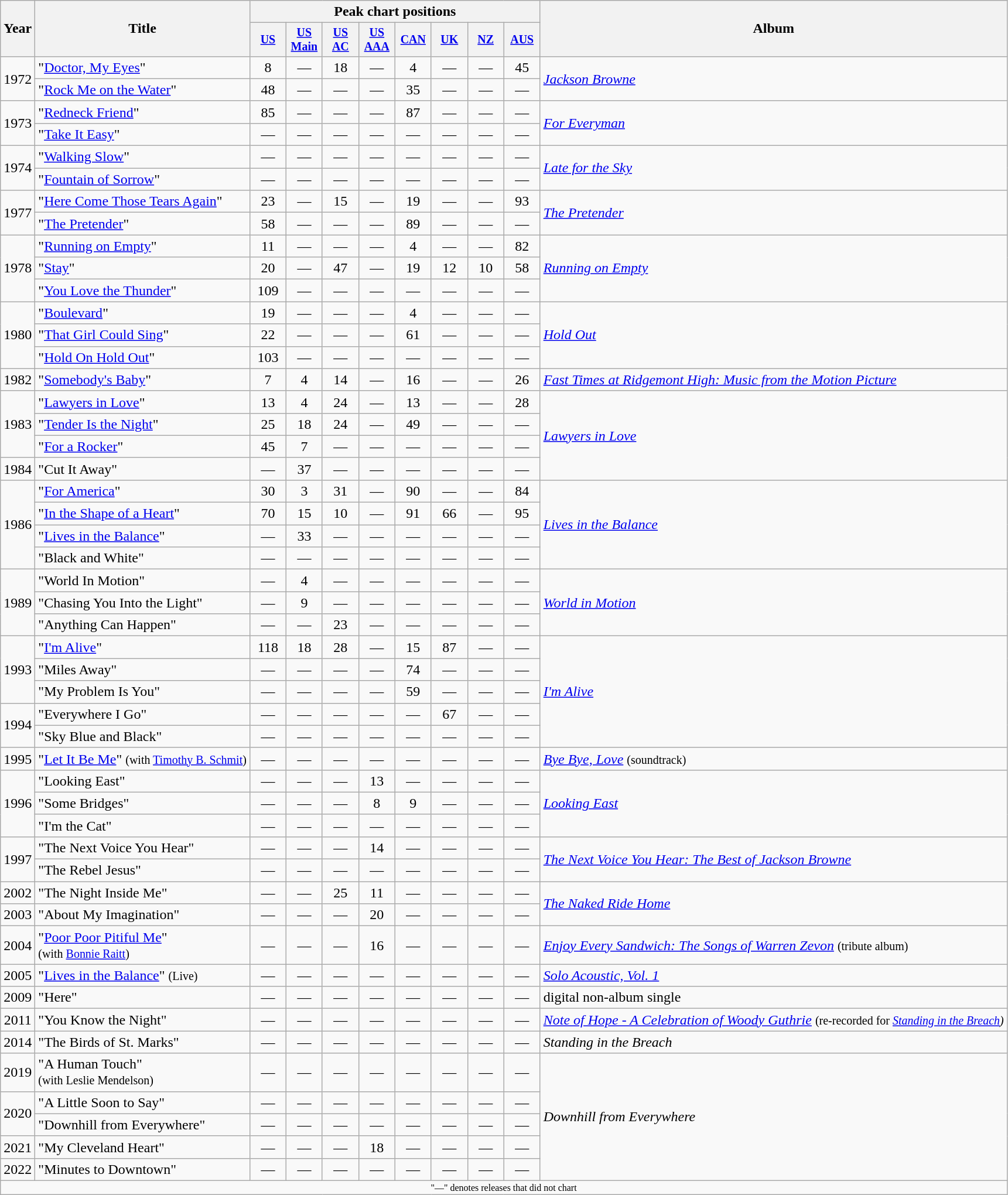<table class="wikitable" style="text-align:center;">
<tr>
<th rowspan="2">Year</th>
<th rowspan="2">Title</th>
<th colspan="8">Peak chart positions</th>
<th rowspan="2">Album</th>
</tr>
<tr style="font-size:smaller;">
<th width="35"><a href='#'>US</a><br></th>
<th width="35"><a href='#'>US Main</a><br></th>
<th width="35"><a href='#'>US AC</a><br></th>
<th width="35"><a href='#'>US AAA</a><br></th>
<th width="35"><a href='#'>CAN</a></th>
<th width="35"><a href='#'>UK</a><br></th>
<th width="35"><a href='#'>NZ</a></th>
<th width="35"><a href='#'>AUS</a><br></th>
</tr>
<tr>
<td rowspan="2">1972</td>
<td align="left">"<a href='#'>Doctor, My Eyes</a>"</td>
<td>8</td>
<td>—</td>
<td>18</td>
<td>—</td>
<td>4</td>
<td>—</td>
<td>—</td>
<td>45</td>
<td align="left" rowspan="2"><em><a href='#'>Jackson Browne</a></em></td>
</tr>
<tr>
<td align="left">"<a href='#'>Rock Me on the Water</a>"</td>
<td>48</td>
<td>—</td>
<td>—</td>
<td>—</td>
<td>35</td>
<td>—</td>
<td>—</td>
<td>—</td>
</tr>
<tr>
<td rowspan="2">1973</td>
<td align="left">"<a href='#'>Redneck Friend</a>"</td>
<td>85</td>
<td>—</td>
<td>—</td>
<td>—</td>
<td>87</td>
<td>—</td>
<td>—</td>
<td>—</td>
<td align="left" rowspan="2"><em><a href='#'>For Everyman</a></em></td>
</tr>
<tr>
<td align="left">"<a href='#'>Take It Easy</a>"</td>
<td>—</td>
<td>—</td>
<td>—</td>
<td>—</td>
<td>—</td>
<td>—</td>
<td>—</td>
<td>—</td>
</tr>
<tr>
<td rowspan="2">1974</td>
<td align="left">"<a href='#'>Walking Slow</a>"</td>
<td>—</td>
<td>—</td>
<td>—</td>
<td>—</td>
<td>—</td>
<td>—</td>
<td>—</td>
<td>—</td>
<td align="left" rowspan="2"><em><a href='#'>Late for the Sky</a></em></td>
</tr>
<tr>
<td align="left">"<a href='#'>Fountain of Sorrow</a>"</td>
<td>—</td>
<td>—</td>
<td>—</td>
<td>—</td>
<td>—</td>
<td>—</td>
<td>—</td>
<td>—</td>
</tr>
<tr>
<td rowspan="2">1977</td>
<td align="left">"<a href='#'>Here Come Those Tears Again</a>"</td>
<td>23</td>
<td>—</td>
<td>15</td>
<td>—</td>
<td>19</td>
<td>—</td>
<td>—</td>
<td>93</td>
<td align="left" rowspan="2"><em><a href='#'>The Pretender</a></em></td>
</tr>
<tr>
<td align="left">"<a href='#'>The Pretender</a>"</td>
<td>58</td>
<td>—</td>
<td>—</td>
<td>—</td>
<td>89</td>
<td>—</td>
<td>—</td>
<td>—</td>
</tr>
<tr>
<td rowspan="3">1978</td>
<td align="left">"<a href='#'>Running on Empty</a>"</td>
<td>11</td>
<td>—</td>
<td>—</td>
<td>—</td>
<td>4</td>
<td>—</td>
<td>—</td>
<td>82</td>
<td align="left" rowspan="3"><em><a href='#'>Running on Empty</a></em></td>
</tr>
<tr>
<td align="left">"<a href='#'>Stay</a>"</td>
<td>20</td>
<td>—</td>
<td>47</td>
<td>—</td>
<td>19</td>
<td>12</td>
<td>10</td>
<td>58</td>
</tr>
<tr>
<td align="left">"<a href='#'>You Love the Thunder</a>"</td>
<td>109</td>
<td>—</td>
<td>—</td>
<td>—</td>
<td>—</td>
<td>—</td>
<td>—</td>
<td>—</td>
</tr>
<tr>
<td rowspan="3">1980</td>
<td align="left">"<a href='#'>Boulevard</a>"</td>
<td>19</td>
<td>—</td>
<td>—</td>
<td>—</td>
<td>4</td>
<td>—</td>
<td>—</td>
<td>—</td>
<td align="left" rowspan="3"><em><a href='#'>Hold Out</a></em></td>
</tr>
<tr>
<td align="left">"<a href='#'>That Girl Could Sing</a>"</td>
<td>22</td>
<td>—</td>
<td>—</td>
<td>—</td>
<td>61</td>
<td>—</td>
<td>—</td>
<td>—</td>
</tr>
<tr>
<td align="left">"<a href='#'>Hold On Hold Out</a>"</td>
<td>103</td>
<td>—</td>
<td>—</td>
<td>—</td>
<td>—</td>
<td>—</td>
<td>—</td>
<td>—</td>
</tr>
<tr>
<td>1982</td>
<td align="left">"<a href='#'>Somebody's Baby</a>"</td>
<td>7</td>
<td>4</td>
<td>14</td>
<td>—</td>
<td>16</td>
<td>—</td>
<td>—</td>
<td>26</td>
<td align="left"><em><a href='#'>Fast Times at Ridgemont High: Music from the Motion Picture</a></em></td>
</tr>
<tr>
<td rowspan="3">1983</td>
<td align="left">"<a href='#'>Lawyers in Love</a>"</td>
<td>13</td>
<td>4</td>
<td>24</td>
<td>—</td>
<td>13</td>
<td>—</td>
<td>—</td>
<td>28</td>
<td align="left" rowspan="4"><em><a href='#'>Lawyers in Love</a></em></td>
</tr>
<tr>
<td align="left">"<a href='#'>Tender Is the Night</a>"</td>
<td>25</td>
<td>18</td>
<td>24</td>
<td>—</td>
<td>49</td>
<td>—</td>
<td>—</td>
<td>—</td>
</tr>
<tr>
<td align="left">"<a href='#'>For a Rocker</a>"</td>
<td>45</td>
<td>7</td>
<td>—</td>
<td>—</td>
<td>—</td>
<td>—</td>
<td>—</td>
<td>—</td>
</tr>
<tr>
<td>1984</td>
<td align="left">"Cut It Away"</td>
<td>—</td>
<td>37</td>
<td>—</td>
<td>—</td>
<td>—</td>
<td>—</td>
<td>—</td>
<td>—</td>
</tr>
<tr>
<td rowspan="4">1986</td>
<td align="left">"<a href='#'>For America</a>"</td>
<td>30</td>
<td>3</td>
<td>31</td>
<td>—</td>
<td>90</td>
<td>—</td>
<td>—</td>
<td>84</td>
<td align="left" rowspan="4"><em><a href='#'>Lives in the Balance</a></em></td>
</tr>
<tr>
<td align="left">"<a href='#'>In the Shape of a Heart</a>"</td>
<td>70</td>
<td>15</td>
<td>10</td>
<td>—</td>
<td>91</td>
<td>66</td>
<td>—</td>
<td>95</td>
</tr>
<tr>
<td align="left">"<a href='#'>Lives in the Balance</a>"</td>
<td>—</td>
<td>33</td>
<td>—</td>
<td>—</td>
<td>—</td>
<td>—</td>
<td>—</td>
<td>—</td>
</tr>
<tr>
<td align="left">"Black and White"</td>
<td>—</td>
<td>—</td>
<td>—</td>
<td>—</td>
<td>—</td>
<td>—</td>
<td>—</td>
<td>—</td>
</tr>
<tr>
<td rowspan="3">1989</td>
<td align="left">"World In Motion"</td>
<td>—</td>
<td>4</td>
<td>—</td>
<td>—</td>
<td>—</td>
<td>—</td>
<td>—</td>
<td>—</td>
<td align="left" rowspan="3"><em><a href='#'>World in Motion</a></em></td>
</tr>
<tr>
<td align="left">"Chasing You Into the Light"</td>
<td>—</td>
<td>9</td>
<td>—</td>
<td>—</td>
<td>—</td>
<td>—</td>
<td>—</td>
<td>—</td>
</tr>
<tr>
<td align="left">"Anything Can Happen"</td>
<td>—</td>
<td>—</td>
<td>23</td>
<td>—</td>
<td>—</td>
<td>—</td>
<td>—</td>
<td>—</td>
</tr>
<tr>
<td rowspan="3">1993</td>
<td align="left">"<a href='#'>I'm Alive</a>"</td>
<td>118</td>
<td>18</td>
<td>28</td>
<td>—</td>
<td>15</td>
<td>87</td>
<td>—</td>
<td>—</td>
<td align="left" rowspan="5"><em><a href='#'>I'm Alive</a></em></td>
</tr>
<tr>
<td align="left">"Miles Away"</td>
<td>—</td>
<td>—</td>
<td>—</td>
<td>—</td>
<td>74</td>
<td>—</td>
<td>—</td>
<td>—</td>
</tr>
<tr>
<td align="left">"My Problem Is You"</td>
<td>—</td>
<td>—</td>
<td>—</td>
<td>—</td>
<td>59</td>
<td>—</td>
<td>—</td>
<td>—</td>
</tr>
<tr>
<td rowspan="2">1994</td>
<td align="left">"Everywhere I Go"</td>
<td>—</td>
<td>—</td>
<td>—</td>
<td>—</td>
<td>—</td>
<td>67</td>
<td>—</td>
<td>—</td>
</tr>
<tr>
<td align="left">"Sky Blue and Black"</td>
<td>—</td>
<td>—</td>
<td>—</td>
<td>—</td>
<td>—</td>
<td>—</td>
<td>—</td>
<td>—</td>
</tr>
<tr>
<td>1995</td>
<td align="left">"<a href='#'>Let It Be Me</a>" <small>(with <a href='#'>Timothy B. Schmit</a>)</small></td>
<td>—</td>
<td>—</td>
<td>—</td>
<td>—</td>
<td>—</td>
<td>—</td>
<td>—</td>
<td>—</td>
<td align="left"><em><a href='#'>Bye Bye, Love</a></em> <small>(soundtrack)</small></td>
</tr>
<tr>
<td rowspan="3">1996</td>
<td align="left">"Looking East"</td>
<td>—</td>
<td>—</td>
<td>—</td>
<td>13</td>
<td>—</td>
<td>—</td>
<td>—</td>
<td>—</td>
<td align="left" rowspan="3"><em><a href='#'>Looking East</a></em></td>
</tr>
<tr>
<td align="left">"Some Bridges"</td>
<td>—</td>
<td>—</td>
<td>—</td>
<td>8</td>
<td>9</td>
<td>—</td>
<td>—</td>
<td>—</td>
</tr>
<tr>
<td align="left">"I'm the Cat"</td>
<td>—</td>
<td>—</td>
<td>—</td>
<td>—</td>
<td>—</td>
<td>—</td>
<td>—</td>
<td>—</td>
</tr>
<tr>
<td rowspan="2">1997</td>
<td align="left">"The Next Voice You Hear"</td>
<td>—</td>
<td>—</td>
<td>—</td>
<td>14</td>
<td>—</td>
<td>—</td>
<td>—</td>
<td>—</td>
<td rowspan="2" align="left"><em><a href='#'>The Next Voice You Hear: The Best of Jackson Browne</a></em></td>
</tr>
<tr>
<td align="left">"The Rebel Jesus"</td>
<td>—</td>
<td>—</td>
<td>—</td>
<td>—</td>
<td>—</td>
<td>—</td>
<td>—</td>
<td>—</td>
</tr>
<tr>
<td>2002</td>
<td align="left">"The Night Inside Me"</td>
<td>—</td>
<td>—</td>
<td>25</td>
<td>11</td>
<td>—</td>
<td>—</td>
<td>—</td>
<td>—</td>
<td rowspan="2" align="left"><em><a href='#'>The Naked Ride Home</a></em></td>
</tr>
<tr>
<td>2003</td>
<td align="left">"About My Imagination"</td>
<td>—</td>
<td>—</td>
<td>—</td>
<td>20</td>
<td>—</td>
<td>—</td>
<td>—</td>
<td>—</td>
</tr>
<tr>
<td>2004</td>
<td align="left">"<a href='#'>Poor Poor Pitiful Me</a>" <br><small>(with <a href='#'>Bonnie Raitt</a>)</small></td>
<td>—</td>
<td>—</td>
<td>—</td>
<td>16</td>
<td>—</td>
<td>—</td>
<td>—</td>
<td>—</td>
<td align="left"><em><a href='#'>Enjoy Every Sandwich: The Songs of Warren Zevon</a></em> <small>(tribute album)</small></td>
</tr>
<tr>
<td>2005</td>
<td align="left">"<a href='#'>Lives in the Balance</a>" <small>(Live)</small></td>
<td>—</td>
<td>—</td>
<td>—</td>
<td>—</td>
<td>—</td>
<td>—</td>
<td>—</td>
<td>—</td>
<td align="left"><em><a href='#'>Solo Acoustic, Vol. 1</a></em></td>
</tr>
<tr>
<td>2009</td>
<td align="left">"Here"</td>
<td>—</td>
<td>—</td>
<td>—</td>
<td>—</td>
<td>—</td>
<td>—</td>
<td>—</td>
<td>—</td>
<td align="left">digital non-album single</td>
</tr>
<tr>
<td>2011</td>
<td align="left">"You Know the Night"</td>
<td>—</td>
<td>—</td>
<td>—</td>
<td>—</td>
<td>—</td>
<td>—</td>
<td>—</td>
<td>—</td>
<td align="left"><em><a href='#'>Note of Hope - A Celebration of Woody Guthrie</a></em> <small>(re-recorded for <em><a href='#'>Standing in the Breach</a>)</em></small></td>
</tr>
<tr>
<td>2014</td>
<td align="left">"The Birds of St. Marks"</td>
<td>—</td>
<td>—</td>
<td>—</td>
<td>—</td>
<td>—</td>
<td>—</td>
<td>—</td>
<td>—</td>
<td align="left"><em>Standing in the Breach</em></td>
</tr>
<tr>
<td>2019</td>
<td align="left">"A Human Touch" <br><small>(with Leslie Mendelson)</small></td>
<td>—</td>
<td>—</td>
<td>—</td>
<td>—</td>
<td>—</td>
<td>—</td>
<td>—</td>
<td>—</td>
<td rowspan="5" align="left"><em>Downhill from Everywhere</em></td>
</tr>
<tr>
<td rowspan="2">2020</td>
<td align="left">"A Little Soon to Say"</td>
<td>—</td>
<td>—</td>
<td>—</td>
<td>—</td>
<td>—</td>
<td>—</td>
<td>—</td>
<td>—</td>
</tr>
<tr>
<td align="left">"Downhill from Everywhere"</td>
<td>—</td>
<td>—</td>
<td>—</td>
<td>—</td>
<td>—</td>
<td>—</td>
<td>—</td>
<td>—</td>
</tr>
<tr>
<td>2021</td>
<td align="left">"My Cleveland Heart"</td>
<td>—</td>
<td>—</td>
<td>—</td>
<td>18</td>
<td>—</td>
<td>—</td>
<td>—</td>
<td>—</td>
</tr>
<tr>
<td>2022</td>
<td align="left">"Minutes to Downtown"</td>
<td>—</td>
<td>—</td>
<td>—</td>
<td>—</td>
<td>—</td>
<td>—</td>
<td>—</td>
<td>—</td>
</tr>
<tr>
<td colspan="11" style="font-size:8pt">"—" denotes releases that did not chart</td>
</tr>
</table>
